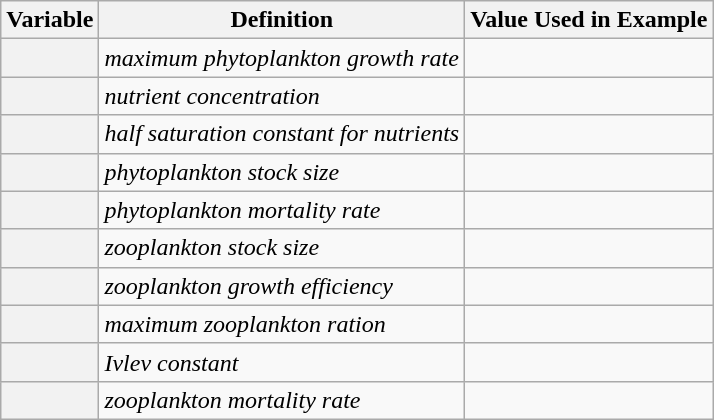<table class="wikitable">
<tr>
<th scope="col">Variable</th>
<th scope="col">Definition</th>
<th scope="col">Value Used in Example</th>
</tr>
<tr>
<th scope="row"></th>
<td><em>maximum phytoplankton growth rate</em></td>
<td></td>
</tr>
<tr>
<th scope="row"></th>
<td><em>nutrient concentration</em></td>
<td></td>
</tr>
<tr>
<th scope="row"></th>
<td><em>half saturation constant for nutrients</em></td>
<td></td>
</tr>
<tr>
<th scope="row"></th>
<td><em>phytoplankton stock size</em></td>
<td></td>
</tr>
<tr>
<th scope="row"></th>
<td><em>phytoplankton mortality rate</em></td>
<td></td>
</tr>
<tr>
<th scope="row"></th>
<td><em>zooplankton stock size</em></td>
<td></td>
</tr>
<tr>
<th scope="row"></th>
<td><em>zooplankton growth efficiency</em></td>
<td></td>
</tr>
<tr>
<th scope="row"></th>
<td><em>maximum zooplankton ration</em></td>
<td></td>
</tr>
<tr>
<th scope="row"></th>
<td><em>Ivlev constant</em></td>
<td></td>
</tr>
<tr>
<th scope="row"></th>
<td><em>zooplankton mortality rate</em></td>
<td></td>
</tr>
</table>
